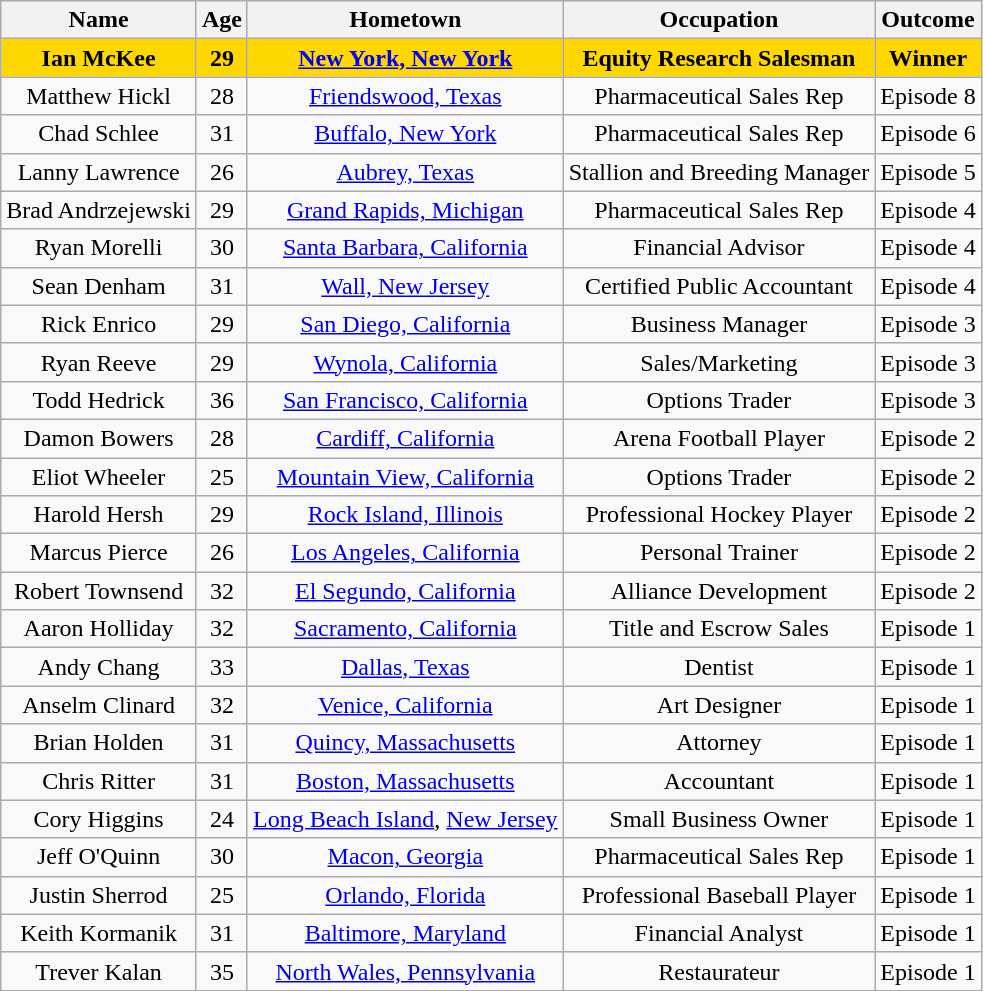<table class="wikitable sortable" style="text-align:center;">
<tr>
<th>Name</th>
<th>Age</th>
<th>Hometown</th>
<th>Occupation</th>
<th>Outcome</th>
</tr>
<tr bgcolor="gold">
<td><strong>Ian McKee</strong></td>
<td><strong>29</strong></td>
<td><strong><a href='#'>New York, New York</a></strong></td>
<td><strong>Equity Research Salesman</strong></td>
<td><strong>Winner</strong></td>
</tr>
<tr>
<td>Matthew Hickl</td>
<td>28</td>
<td><a href='#'>Friendswood, Texas</a></td>
<td>Pharmaceutical Sales Rep</td>
<td>Episode 8</td>
</tr>
<tr>
<td>Chad Schlee</td>
<td>31</td>
<td><a href='#'>Buffalo, New York</a></td>
<td>Pharmaceutical Sales Rep</td>
<td>Episode 6</td>
</tr>
<tr>
<td>Lanny Lawrence</td>
<td>26</td>
<td><a href='#'>Aubrey, Texas</a></td>
<td>Stallion and Breeding Manager</td>
<td>Episode 5</td>
</tr>
<tr>
<td>Brad Andrzejewski</td>
<td>29</td>
<td><a href='#'>Grand Rapids, Michigan</a></td>
<td>Pharmaceutical Sales Rep</td>
<td>Episode 4</td>
</tr>
<tr>
<td>Ryan Morelli</td>
<td>30</td>
<td><a href='#'>Santa Barbara, California</a></td>
<td>Financial Advisor</td>
<td>Episode 4</td>
</tr>
<tr>
<td>Sean Denham</td>
<td>31</td>
<td><a href='#'>Wall, New Jersey</a></td>
<td>Certified Public Accountant</td>
<td>Episode 4</td>
</tr>
<tr>
<td>Rick Enrico</td>
<td>29</td>
<td><a href='#'>San Diego, California</a></td>
<td>Business Manager</td>
<td>Episode 3</td>
</tr>
<tr>
<td>Ryan Reeve</td>
<td>29</td>
<td><a href='#'>Wynola, California</a></td>
<td>Sales/Marketing</td>
<td>Episode 3</td>
</tr>
<tr>
<td>Todd Hedrick</td>
<td>36</td>
<td><a href='#'>San Francisco, California</a></td>
<td>Options Trader</td>
<td>Episode 3</td>
</tr>
<tr>
<td>Damon Bowers</td>
<td>28</td>
<td><a href='#'>Cardiff, California</a></td>
<td>Arena Football Player</td>
<td>Episode 2</td>
</tr>
<tr>
<td>Eliot Wheeler</td>
<td>25</td>
<td><a href='#'>Mountain View, California</a></td>
<td>Options Trader</td>
<td>Episode 2</td>
</tr>
<tr>
<td>Harold Hersh</td>
<td>29</td>
<td><a href='#'>Rock Island, Illinois</a></td>
<td>Professional Hockey Player</td>
<td>Episode 2</td>
</tr>
<tr>
<td>Marcus Pierce</td>
<td>26</td>
<td><a href='#'>Los Angeles, California</a></td>
<td>Personal Trainer</td>
<td>Episode 2</td>
</tr>
<tr>
<td>Robert Townsend</td>
<td>32</td>
<td><a href='#'>El Segundo, California</a></td>
<td>Alliance Development</td>
<td>Episode 2</td>
</tr>
<tr>
<td>Aaron Holliday</td>
<td>32</td>
<td><a href='#'>Sacramento, California</a></td>
<td>Title and Escrow Sales</td>
<td>Episode 1</td>
</tr>
<tr>
<td>Andy Chang</td>
<td>33</td>
<td><a href='#'>Dallas, Texas</a></td>
<td>Dentist</td>
<td>Episode 1</td>
</tr>
<tr>
<td>Anselm Clinard</td>
<td>32</td>
<td><a href='#'>Venice, California</a></td>
<td>Art Designer</td>
<td>Episode 1</td>
</tr>
<tr>
<td>Brian Holden</td>
<td>31</td>
<td><a href='#'>Quincy, Massachusetts</a></td>
<td>Attorney</td>
<td>Episode 1</td>
</tr>
<tr>
<td>Chris Ritter</td>
<td>31</td>
<td><a href='#'>Boston, Massachusetts</a></td>
<td>Accountant</td>
<td>Episode 1</td>
</tr>
<tr>
<td>Cory Higgins</td>
<td>24</td>
<td><a href='#'>Long Beach Island</a>, <a href='#'>New Jersey</a></td>
<td>Small Business Owner</td>
<td>Episode 1</td>
</tr>
<tr>
<td>Jeff O'Quinn</td>
<td>30</td>
<td><a href='#'>Macon, Georgia</a></td>
<td>Pharmaceutical Sales Rep</td>
<td>Episode 1</td>
</tr>
<tr>
<td>Justin Sherrod</td>
<td>25</td>
<td><a href='#'>Orlando, Florida</a></td>
<td>Professional Baseball Player</td>
<td>Episode 1</td>
</tr>
<tr>
<td>Keith Kormanik</td>
<td>31</td>
<td><a href='#'>Baltimore, Maryland</a></td>
<td>Financial Analyst</td>
<td>Episode 1</td>
</tr>
<tr>
<td>Trever Kalan</td>
<td>35</td>
<td><a href='#'>North Wales, Pennsylvania</a></td>
<td>Restaurateur</td>
<td>Episode 1</td>
</tr>
</table>
